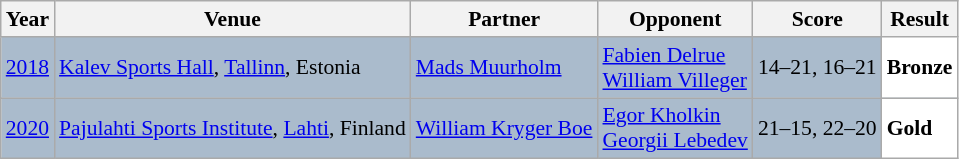<table class="sortable wikitable" style="font-size: 90%;">
<tr>
<th>Year</th>
<th>Venue</th>
<th>Partner</th>
<th>Opponent</th>
<th>Score</th>
<th>Result</th>
</tr>
<tr style="background:#AABBCC">
<td align="center"><a href='#'>2018</a></td>
<td align="left"><a href='#'>Kalev Sports Hall</a>, <a href='#'>Tallinn</a>, Estonia</td>
<td align="left"> <a href='#'>Mads Muurholm</a></td>
<td align="left"> <a href='#'>Fabien Delrue</a><br> <a href='#'>William Villeger</a></td>
<td align="left">14–21, 16–21</td>
<td style="text-align:left; background:white"> <strong>Bronze</strong></td>
</tr>
<tr style="background:#AABBCC">
<td align="center"><a href='#'>2020</a></td>
<td align="left"><a href='#'>Pajulahti Sports Institute</a>, <a href='#'>Lahti</a>, Finland</td>
<td align="left"> <a href='#'>William Kryger Boe</a></td>
<td align="left"> <a href='#'>Egor Kholkin</a><br> <a href='#'>Georgii Lebedev</a></td>
<td align="left">21–15, 22–20</td>
<td style="text-align:left; background:white"> <strong>Gold</strong></td>
</tr>
</table>
